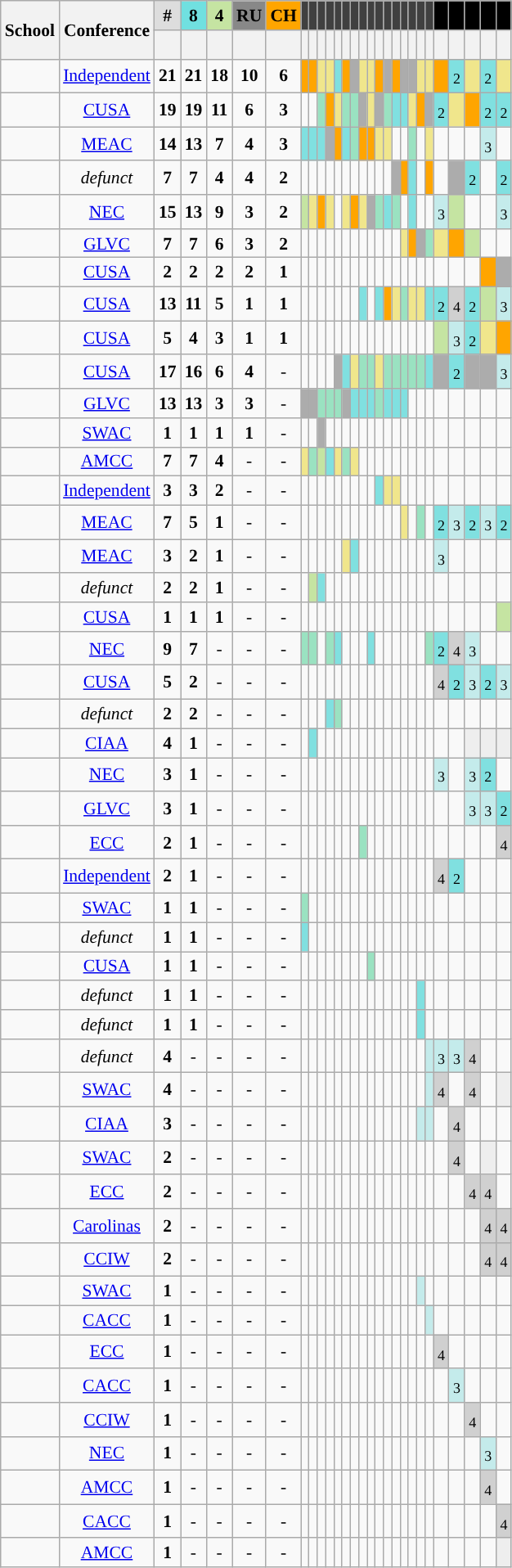<table class="wikitable sortable sticky-table-head sticky-table-col1" style="font-size:90%; text-align: center;">
<tr>
<th rowspan=2>School</th>
<th rowspan=2>Conference</th>
<th style="background: #DDDDDD;">#</th>
<th style="background: #70E0E0;">8</th>
<th style="background: #C5E4A2;">4</th>
<th style="background: #888888;">RU</th>
<th style="background: #FFA500;">CH</th>
<th style="background: #404040;"><a href='#'></a></th>
<th style="background: #404040;"><a href='#'></a></th>
<th style="background: #404040;"><a href='#'></a></th>
<th style="background: #404040;"><a href='#'></a></th>
<th style="background: #404040;"><a href='#'></a></th>
<th style="background: #404040;"><a href='#'></a></th>
<th style="background: #404040;"><a href='#'></a></th>
<th style="background: #404040;"><a href='#'></a></th>
<th style="background: #404040;"><a href='#'></a></th>
<th style="background: #404040;"><a href='#'></a></th>
<th style="background: #404040;"><a href='#'></a></th>
<th style="background: #404040;"><a href='#'></a></th>
<th style="background: #404040;"><a href='#'></a></th>
<th style="background: #404040;"><a href='#'></a></th>
<th style="background: #404040;"><a href='#'></a></th>
<th style="background: #404040;"><a href='#'></a></th>
<th style="background: black;"><a href='#'></a></th>
<th style="background: black;"><a href='#'></a></th>
<th style="background: black;"><a href='#'></a></th>
<th style="background: black;"><a href='#'></a></th>
<th style="background: black;"><a href='#'></a></th>
</tr>
<tr>
<th class="sticky-table-none"><br></th>
<th></th>
<th></th>
<th></th>
<th></th>
<th></th>
<th></th>
<th></th>
<th></th>
<th></th>
<th></th>
<th></th>
<th></th>
<th></th>
<th></th>
<th></th>
<th></th>
<th></th>
<th></th>
<th></th>
<th></th>
<th></th>
<th></th>
<th></th>
<th></th>
<th></th>
</tr>
<tr>
<td><strong></strong></td>
<td><a href='#'>Independent</a></td>
<td><strong>21</strong></td>
<td><strong>21</strong></td>
<td><strong>18</strong></td>
<td><strong>10</strong></td>
<td><strong>6</strong></td>
<td style="background:#FFA500;"><strong></strong></td>
<td style="background:#FFA500;"><strong></strong></td>
<td style="background:#F0E68C"></td>
<td style="background:#F0E68C"></td>
<td style="background:#80E0E0"></td>
<td style="background:#FFA500;"><strong></strong></td>
<td style="background:#ACACAC"><strong></strong></td>
<td style="background:#F0E68C"></td>
<td style="background:#F0E68C"></td>
<td style="background:#FFA500;"><strong></strong></td>
<td style="background:#ACACAC"><strong></strong></td>
<td style="background:#FFA500;"><strong></strong></td>
<td style="background:#ACACAC"><strong></strong></td>
<td style="background:#ACACAC"><strong></strong></td>
<td style="background:#F0E68C"></td>
<td style="background:#F0E68C"></td>
<td style="background:#FFA500;"><strong></strong></td>
<td style="background:#80E0E0"><sub>2</sub></td>
<td style="background:#F0E68C"></td>
<td style="background:#80E0E0"><sub>2</sub></td>
<td style="background:#F0E68C"></td>
</tr>
<tr>
<td><strong></strong></td>
<td><a href='#'>CUSA</a></td>
<td><strong>19</strong></td>
<td><strong>19</strong></td>
<td><strong>11</strong></td>
<td><strong>6</strong></td>
<td><strong>3</strong></td>
<td></td>
<td></td>
<td style="background:#9AE2C1"></td>
<td style="background:#FFA500;"><strong></strong></td>
<td style="background:#F0E68C"></td>
<td style="background:#9AE2C1"></td>
<td style="background:#9AE2C1"></td>
<td style="background:#ACACAC"><strong></strong></td>
<td style="background:#F0E68C"></td>
<td style="background:#ACACAC"><strong></strong></td>
<td style="background:#9AE2C1"></td>
<td style="background:#80E0E0"></td>
<td style="background:#80E0E0"></td>
<td style="background:#F0E68C"></td>
<td style="background:#FFA500;"><strong></strong></td>
<td style="background:#ACACAC"><strong></strong></td>
<td style="background:#80E0E0"><sub>2</sub></td>
<td style="background:#F0E68C"></td>
<td style="background:#FFA500;"><strong></strong></td>
<td style="background:#80E0E0"><sub>2</sub></td>
<td style="background:#80E0E0"><sub>2</sub></td>
</tr>
<tr>
<td><strong></strong></td>
<td><a href='#'>MEAC</a></td>
<td><strong>14</strong></td>
<td><strong>13</strong></td>
<td><strong>7</strong></td>
<td><strong>4</strong></td>
<td><strong>3</strong></td>
<td style="background:#80E0E0"></td>
<td style="background:#80E0E0"></td>
<td style="background:#80E0E0"></td>
<td style="background:#ACACAC"><strong></strong></td>
<td style="background:#FFA500;"><strong></strong></td>
<td style="background:#80E0E0"></td>
<td style="background:#9AE2C1"></td>
<td style="background:#FFA500;"><strong></strong></td>
<td style="background:#FFA500;"><strong></strong></td>
<td style="background:#F0E68C"></td>
<td style="background:#F0E68C"></td>
<td></td>
<td></td>
<td style="background:#9AE2C1"></td>
<td></td>
<td style="background:#F0E68C"></td>
<td></td>
<td></td>
<td></td>
<td style="background:#C4EBEB"><sub>3</sub></td>
<td></td>
</tr>
<tr>
<td><em><a href='#'></a></em></td>
<td><em>defunct</em></td>
<td><strong>7</strong></td>
<td><strong>7</strong></td>
<td><strong>4</strong></td>
<td><strong>4</strong></td>
<td><strong>2</strong></td>
<td></td>
<td></td>
<td></td>
<td></td>
<td></td>
<td></td>
<td></td>
<td></td>
<td></td>
<td></td>
<td></td>
<td style="background:#ACACAC"><strong></strong></td>
<td style="background:#FFA500;"><strong></strong></td>
<td style="background:#80E0E0"></td>
<td></td>
<td style="background:#FFA500;"><strong></strong></td>
<td></td>
<td style="background:#ACACAC"><strong></strong></td>
<td style="background:#80E0E0"><sub>2</sub></td>
<td></td>
<td style="background:#80E0E0"><sub>2</sub></td>
</tr>
<tr>
<td><strong><a href='#'></a></strong></td>
<td><a href='#'>NEC</a></td>
<td><strong>15</strong></td>
<td><strong>13</strong></td>
<td><strong>9</strong></td>
<td><strong>3</strong></td>
<td><strong>2</strong></td>
<td style="background:#C5E4A2"></td>
<td style="background:#F0E68C"></td>
<td style="background:#FFA500;"><strong></strong></td>
<td style="background:#F0E68C"></td>
<td></td>
<td style="background:#F0E68C"></td>
<td style="background:#FFA500;"><strong></strong></td>
<td style="background:#F0E68C"></td>
<td style="background:#ACACAC"><strong></strong></td>
<td style="background:#9AE2C1"></td>
<td style="background:#80E0E0"></td>
<td style="background:#9AE2C1"></td>
<td></td>
<td style="background:#80E0E0"></td>
<td></td>
<td></td>
<td style="background:#C4EBEB"><sub>3</sub></td>
<td style="background:#C5E4A2"></td>
<td></td>
<td></td>
<td style="background:#C4EBEB"><sub>3</sub></td>
</tr>
<tr>
<td><strong></strong></td>
<td><a href='#'>GLVC</a></td>
<td><strong>7</strong></td>
<td><strong>7</strong></td>
<td><strong>6</strong></td>
<td><strong>3</strong></td>
<td><strong>2</strong></td>
<td></td>
<td></td>
<td></td>
<td></td>
<td></td>
<td></td>
<td></td>
<td></td>
<td></td>
<td></td>
<td></td>
<td></td>
<td style="background:#F0E68C"></td>
<td style="background:#FFA500;"><strong></strong></td>
<td style="background:#ACACAC"><strong></strong></td>
<td style="background:#9AE2C1"></td>
<td style="background:#F0E68C"></td>
<td style="background:#FFA500;"><strong></strong></td>
<td style="background:#C5E4A2"></td>
<td></td>
<td></td>
</tr>
<tr>
<td><strong><a href='#'></a></strong></td>
<td><a href='#'>CUSA</a></td>
<td><strong>2</strong></td>
<td><strong>2</strong></td>
<td><strong>2</strong></td>
<td><strong>2</strong></td>
<td><strong>1</strong></td>
<td></td>
<td></td>
<td></td>
<td></td>
<td></td>
<td></td>
<td></td>
<td></td>
<td></td>
<td></td>
<td></td>
<td></td>
<td></td>
<td></td>
<td></td>
<td></td>
<td></td>
<td></td>
<td></td>
<td style="background:#FFA500;"><strong></strong></td>
<td style="background:#ACACAC"><strong></strong></td>
</tr>
<tr>
<td><strong><a href='#'></a></strong></td>
<td><a href='#'>CUSA</a></td>
<td><strong>13</strong></td>
<td><strong>11</strong></td>
<td><strong>5</strong></td>
<td><strong>1</strong></td>
<td><strong>1</strong></td>
<td></td>
<td></td>
<td></td>
<td></td>
<td></td>
<td></td>
<td></td>
<td style="background:#80E0E0"></td>
<td></td>
<td style="background:#80E0E0"></td>
<td style="background:#FFA500;"><strong></strong></td>
<td style="background:#F0E68C"></td>
<td style="background:#9AE2C1"></td>
<td style="background:#F0E68C"></td>
<td style="background:#F0E68C"></td>
<td style="background:#80E0E0"></td>
<td style="background:#80E0E0"><sub>2</sub></td>
<td style="background:#D0D0D0"><sub>4</sub></td>
<td style="background:#80E0E0"><sub>2</sub></td>
<td style="background:#C5E4A2"></td>
<td style="background:#C4EBEB"><sub>3</sub></td>
</tr>
<tr>
<td><strong><a href='#'></a></strong></td>
<td><a href='#'>CUSA</a></td>
<td><strong>5</strong></td>
<td><strong>4</strong></td>
<td><strong>3</strong></td>
<td><strong>1</strong></td>
<td><strong>1</strong></td>
<td></td>
<td></td>
<td></td>
<td></td>
<td></td>
<td></td>
<td></td>
<td></td>
<td></td>
<td></td>
<td></td>
<td></td>
<td></td>
<td></td>
<td></td>
<td></td>
<td style="background:#C5E4A2"></td>
<td style="background:#C4EBEB"><sub>3</sub></td>
<td style="background:#80E0E0"><sub>2</sub></td>
<td style="background:#F0E68C"></td>
<td style="background:#FFA500;"><strong></strong></td>
</tr>
<tr>
<td><strong><a href='#'></a></strong></td>
<td><a href='#'>CUSA</a></td>
<td><strong>17</strong></td>
<td><strong>16</strong></td>
<td><strong>6</strong></td>
<td><strong>4</strong></td>
<td>-</td>
<td></td>
<td></td>
<td></td>
<td></td>
<td style="background:#ACACAC"><strong></strong></td>
<td style="background:#80E0E0"></td>
<td style="background:#F0E68C"></td>
<td style="background:#9AE2C1"></td>
<td style="background:#9AE2C1"></td>
<td style="background:#F0E68C"></td>
<td style="background:#9AE2C1"></td>
<td style="background:#9AE2C1"></td>
<td style="background:#9AE2C1"></td>
<td style="background:#9AE2C1"></td>
<td style="background:#9AE2C1"></td>
<td style="background:#80E0E0"></td>
<td style="background:#ACACAC"><strong></strong></td>
<td style="background:#80E0E0"><sub>2</sub></td>
<td style="background:#ACACAC"><strong></strong></td>
<td style="background:#ACACAC"><strong></strong></td>
<td style="background:#C4EBEB"><sub>3</sub></td>
</tr>
<tr>
<td><strong><a href='#'></a></strong></td>
<td><a href='#'>GLVC</a></td>
<td><strong>13</strong></td>
<td><strong>13</strong></td>
<td><strong>3</strong></td>
<td><strong>3</strong></td>
<td>-</td>
<td style="background:#ACACAC"><strong></strong></td>
<td style="background:#ACACAC"><strong></strong></td>
<td style="background:#9AE2C1"></td>
<td style="background:#9AE2C1"></td>
<td style="background:#9AE2C1"></td>
<td style="background:#ACACAC"><strong></strong></td>
<td style="background:#80E0E0"></td>
<td style="background:#80E0E0"></td>
<td style="background:#80E0E0"></td>
<td style="background:#9AE2C1"></td>
<td style="background:#80E0E0"></td>
<td style="background:#80E0E0"></td>
<td style="background:#80E0E0"></td>
<td></td>
<td></td>
<td></td>
<td></td>
<td></td>
<td></td>
<td></td>
<td></td>
</tr>
<tr>
<td><strong><a href='#'></a></strong></td>
<td><a href='#'>SWAC</a></td>
<td><strong>1</strong></td>
<td><strong>1</strong></td>
<td><strong>1</strong></td>
<td><strong>1</strong></td>
<td>-</td>
<td></td>
<td></td>
<td style="background:#ACACAC"><strong></strong></td>
<td></td>
<td></td>
<td></td>
<td></td>
<td></td>
<td></td>
<td></td>
<td></td>
<td></td>
<td></td>
<td></td>
<td></td>
<td></td>
<td></td>
<td></td>
<td></td>
<td></td>
<td></td>
</tr>
<tr>
<td><strong></strong></td>
<td><a href='#'>AMCC</a></td>
<td><strong>7</strong></td>
<td><strong>7</strong></td>
<td><strong>4</strong></td>
<td>-</td>
<td>-</td>
<td style="background:#F0E68C"></td>
<td style="background:#9AE2C1"></td>
<td style="background:#C5E4A2"></td>
<td style="background:#80E0E0"></td>
<td style="background:#F0E68C"></td>
<td style="background:#9AE2C1"></td>
<td style="background:#F0E68C"></td>
<td></td>
<td></td>
<td></td>
<td></td>
<td></td>
<td></td>
<td></td>
<td></td>
<td></td>
<td></td>
<td></td>
<td></td>
<td></td>
<td></td>
</tr>
<tr>
<td><strong></strong></td>
<td><a href='#'>Independent</a></td>
<td><strong>3</strong></td>
<td><strong>3</strong></td>
<td><strong>2</strong></td>
<td>-</td>
<td>-</td>
<td></td>
<td></td>
<td></td>
<td></td>
<td></td>
<td></td>
<td></td>
<td></td>
<td></td>
<td style="background:#80E0E0"></td>
<td style="background:#F0E68C"></td>
<td style="background:#F0E68C"></td>
<td></td>
<td></td>
<td></td>
<td></td>
<td></td>
<td></td>
<td></td>
<td></td>
<td></td>
</tr>
<tr>
<td><strong></strong></td>
<td><a href='#'>MEAC</a></td>
<td><strong>7</strong></td>
<td><strong>5</strong></td>
<td><strong>1</strong></td>
<td>-</td>
<td>-</td>
<td></td>
<td></td>
<td></td>
<td></td>
<td></td>
<td></td>
<td></td>
<td></td>
<td></td>
<td></td>
<td></td>
<td></td>
<td style="background:#F0E68C"></td>
<td></td>
<td style="background:#9AE2C1"></td>
<td></td>
<td style="background:#80E0E0"><sub>2</sub></td>
<td style="background:#C4EBEB"><sub>3</sub></td>
<td style="background:#80E0E0"><sub>2</sub></td>
<td style="background:#C4EBEB"><sub>3</sub></td>
<td style="background:#80E0E0"><sub>2</sub></td>
</tr>
<tr>
<td><strong><a href='#'></a></strong></td>
<td><a href='#'>MEAC</a></td>
<td><strong>3</strong></td>
<td><strong>2</strong></td>
<td><strong>1</strong></td>
<td>-</td>
<td>-</td>
<td></td>
<td></td>
<td></td>
<td></td>
<td></td>
<td style="background:#F0E68C"></td>
<td style="background:#80E0E0"></td>
<td></td>
<td></td>
<td></td>
<td></td>
<td></td>
<td></td>
<td></td>
<td></td>
<td></td>
<td style="background:#C4EBEB"><sub>3</sub></td>
<td></td>
<td></td>
<td></td>
<td></td>
</tr>
<tr>
<td><em></em></td>
<td><em>defunct</em></td>
<td><strong>2</strong></td>
<td><strong>2</strong></td>
<td><strong>1</strong></td>
<td>-</td>
<td>-</td>
<td></td>
<td style="background:#C5E4A2"></td>
<td style="background:#80E0E0"></td>
<td></td>
<td></td>
<td></td>
<td></td>
<td></td>
<td></td>
<td></td>
<td></td>
<td></td>
<td></td>
<td></td>
<td></td>
<td></td>
<td></td>
<td></td>
<td></td>
<td></td>
<td></td>
</tr>
<tr>
<td><strong></strong></td>
<td><a href='#'>CUSA</a></td>
<td><strong>1</strong></td>
<td><strong>1</strong></td>
<td><strong>1</strong></td>
<td>-</td>
<td>-</td>
<td></td>
<td></td>
<td></td>
<td></td>
<td></td>
<td></td>
<td></td>
<td></td>
<td></td>
<td></td>
<td></td>
<td></td>
<td></td>
<td></td>
<td></td>
<td></td>
<td></td>
<td></td>
<td></td>
<td></td>
<td style="background:#C5E4A2"></td>
</tr>
<tr>
<td><strong><a href='#'></a></strong></td>
<td><a href='#'>NEC</a></td>
<td><strong>9</strong></td>
<td><strong>7</strong></td>
<td>-</td>
<td>-</td>
<td>-</td>
<td style="background:#9AE2C1"></td>
<td style="background:#9AE2C1"></td>
<td></td>
<td style="background:#9AE2C1"></td>
<td style="background:#80E0E0"></td>
<td></td>
<td></td>
<td></td>
<td style="background:#80E0E0"></td>
<td></td>
<td></td>
<td></td>
<td></td>
<td></td>
<td></td>
<td style="background:#9AE2C1"></td>
<td style="background:#80E0E0"><sub>2</sub></td>
<td style="background:#D0D0D0"><sub>4</sub></td>
<td style="background:#C4EBEB"><sub>3</sub></td>
<td></td>
<td></td>
</tr>
<tr>
<td><strong><a href='#'></a></strong></td>
<td><a href='#'>CUSA</a></td>
<td><strong>5</strong></td>
<td><strong>2</strong></td>
<td>-</td>
<td>-</td>
<td>-</td>
<td></td>
<td></td>
<td></td>
<td></td>
<td></td>
<td></td>
<td></td>
<td></td>
<td></td>
<td></td>
<td></td>
<td></td>
<td></td>
<td></td>
<td></td>
<td></td>
<td style="background:#D0D0D0"><sub>4</sub></td>
<td style="background:#80E0E0"><sub>2</sub></td>
<td style="background:#C4EBEB"><sub>3</sub></td>
<td style="background:#80E0E0"><sub>2</sub></td>
<td style="background:#C4EBEB"><sub>3</sub></td>
</tr>
<tr>
<td><em></em></td>
<td><em>defunct</em></td>
<td><strong>2</strong></td>
<td><strong>2</strong></td>
<td>-</td>
<td>-</td>
<td>-</td>
<td></td>
<td></td>
<td></td>
<td style="background:#80E0E0"></td>
<td style="background:#9AE2C1"></td>
<td></td>
<td></td>
<td></td>
<td></td>
<td></td>
<td></td>
<td></td>
<td></td>
<td></td>
<td></td>
<td></td>
<td></td>
<td></td>
<td></td>
<td></td>
<td></td>
</tr>
<tr>
<td><strong><a href='#'></a></strong></td>
<td><a href='#'>CIAA</a></td>
<td><strong>4</strong></td>
<td><strong>1</strong></td>
<td>-</td>
<td>-</td>
<td>-</td>
<td></td>
<td style="background:#80E0E0"></td>
<td></td>
<td></td>
<td></td>
<td></td>
<td></td>
<td></td>
<td></td>
<td></td>
<td></td>
<td></td>
<td></td>
<td></td>
<td></td>
<td></td>
<td></td>
<td></td>
<td style="background:#EEEEEE"></td>
<td style="background:#EEEEEE"></td>
<td style="background:#EEEEEE"></td>
</tr>
<tr>
<td><strong><a href='#'></a></strong></td>
<td><a href='#'>NEC</a></td>
<td><strong>3</strong></td>
<td><strong>1</strong></td>
<td>-</td>
<td>-</td>
<td>-</td>
<td></td>
<td></td>
<td></td>
<td></td>
<td></td>
<td></td>
<td></td>
<td></td>
<td></td>
<td></td>
<td></td>
<td></td>
<td></td>
<td></td>
<td></td>
<td></td>
<td style="background:#C4EBEB"><sub>3</sub></td>
<td></td>
<td style="background:#C4EBEB"><sub>3</sub></td>
<td style="background:#80E0E0"><sub>2</sub></td>
<td></td>
</tr>
<tr>
<td><strong><a href='#'></a></strong></td>
<td><a href='#'>GLVC</a></td>
<td><strong>3</strong></td>
<td><strong>1</strong></td>
<td>-</td>
<td>-</td>
<td>-</td>
<td></td>
<td></td>
<td></td>
<td></td>
<td></td>
<td></td>
<td></td>
<td></td>
<td></td>
<td></td>
<td></td>
<td></td>
<td></td>
<td></td>
<td></td>
<td></td>
<td></td>
<td></td>
<td style="background:#C4EBEB"><sub>3</sub></td>
<td style="background:#C4EBEB"><sub>3</sub></td>
<td style="background:#80E0E0"><sub>2</sub></td>
</tr>
<tr>
<td><strong><a href='#'></a></strong></td>
<td><a href='#'>ECC</a></td>
<td><strong>2</strong></td>
<td><strong>1</strong></td>
<td>-</td>
<td>-</td>
<td>-</td>
<td></td>
<td></td>
<td></td>
<td></td>
<td></td>
<td></td>
<td></td>
<td style="background:#9AE2C1"></td>
<td></td>
<td></td>
<td></td>
<td></td>
<td></td>
<td></td>
<td></td>
<td></td>
<td></td>
<td></td>
<td></td>
<td></td>
<td style="background:#D0D0D0"><sub>4</sub></td>
</tr>
<tr>
<td><strong><a href='#'></a></strong></td>
<td><a href='#'>Independent</a></td>
<td><strong>2</strong></td>
<td><strong>1</strong></td>
<td>-</td>
<td>-</td>
<td>-</td>
<td></td>
<td></td>
<td></td>
<td></td>
<td></td>
<td></td>
<td></td>
<td></td>
<td></td>
<td></td>
<td></td>
<td></td>
<td></td>
<td></td>
<td></td>
<td></td>
<td style="background:#D0D0D0"><sub>4</sub></td>
<td style="background:#80E0E0"><sub>2</sub></td>
<td></td>
<td></td>
<td></td>
</tr>
<tr>
<td><strong></strong></td>
<td><a href='#'>SWAC</a></td>
<td><strong>1</strong></td>
<td><strong>1</strong></td>
<td>-</td>
<td>-</td>
<td>-</td>
<td style="background:#9AE2C1"></td>
<td></td>
<td></td>
<td></td>
<td></td>
<td></td>
<td></td>
<td></td>
<td></td>
<td></td>
<td></td>
<td></td>
<td></td>
<td></td>
<td></td>
<td></td>
<td></td>
<td></td>
<td></td>
<td></td>
<td></td>
</tr>
<tr>
<td><em><a href='#'></a></em></td>
<td><em>defunct</em></td>
<td><strong>1</strong></td>
<td><strong>1</strong></td>
<td>-</td>
<td>-</td>
<td>-</td>
<td style="background:#80E0E0"></td>
<td></td>
<td></td>
<td></td>
<td></td>
<td></td>
<td></td>
<td></td>
<td></td>
<td></td>
<td></td>
<td></td>
<td></td>
<td></td>
<td></td>
<td></td>
<td></td>
<td></td>
<td></td>
<td></td>
<td></td>
</tr>
<tr>
<td><strong></strong></td>
<td><a href='#'>CUSA</a></td>
<td><strong>1</strong></td>
<td><strong>1</strong></td>
<td>-</td>
<td>-</td>
<td>-</td>
<td></td>
<td></td>
<td></td>
<td></td>
<td></td>
<td></td>
<td></td>
<td></td>
<td style="background:#9AE2C1"></td>
<td></td>
<td></td>
<td></td>
<td></td>
<td></td>
<td></td>
<td></td>
<td></td>
<td></td>
<td></td>
<td></td>
<td></td>
</tr>
<tr>
<td><em></em></td>
<td><em>defunct</em></td>
<td><strong>1</strong></td>
<td><strong>1</strong></td>
<td>-</td>
<td>-</td>
<td>-</td>
<td></td>
<td></td>
<td></td>
<td></td>
<td></td>
<td></td>
<td></td>
<td></td>
<td></td>
<td></td>
<td></td>
<td></td>
<td></td>
<td></td>
<td style="background:#80E0E0"></td>
<td></td>
<td></td>
<td></td>
<td></td>
<td></td>
<td></td>
</tr>
<tr>
<td><em><a href='#'></a></em></td>
<td><em>defunct</em></td>
<td><strong>1</strong></td>
<td><strong>1</strong></td>
<td>-</td>
<td>-</td>
<td>-</td>
<td></td>
<td></td>
<td></td>
<td></td>
<td></td>
<td></td>
<td></td>
<td></td>
<td></td>
<td></td>
<td></td>
<td></td>
<td></td>
<td></td>
<td style="background:#80E0E0"></td>
<td></td>
<td></td>
<td></td>
<td></td>
<td></td>
<td></td>
</tr>
<tr>
<td><em></em></td>
<td><em>defunct</em></td>
<td><strong>4</strong></td>
<td>-</td>
<td>-</td>
<td>-</td>
<td>-</td>
<td></td>
<td></td>
<td></td>
<td></td>
<td></td>
<td></td>
<td></td>
<td></td>
<td></td>
<td></td>
<td></td>
<td></td>
<td></td>
<td></td>
<td></td>
<td style="background:#C4EBEB"></td>
<td style="background:#C4EBEB"><sub>3</sub></td>
<td style="background:#C4EBEB"><sub>3</sub></td>
<td style="background:#D0D0D0"><sub>4</sub></td>
<td></td>
<td></td>
</tr>
<tr>
<td><strong></strong></td>
<td><a href='#'>SWAC</a></td>
<td><strong>4</strong></td>
<td>-</td>
<td>-</td>
<td>-</td>
<td>-</td>
<td></td>
<td></td>
<td></td>
<td></td>
<td></td>
<td></td>
<td></td>
<td></td>
<td></td>
<td></td>
<td></td>
<td></td>
<td></td>
<td></td>
<td></td>
<td style="background:#C4EBEB"></td>
<td style="background:#D0D0D0"><sub>4</sub></td>
<td></td>
<td style="background:#D0D0D0"><sub>4</sub></td>
<td></td>
<td style="background:#EEEEEE"></td>
</tr>
<tr>
<td><strong></strong></td>
<td><a href='#'>CIAA</a></td>
<td><strong>3</strong></td>
<td>-</td>
<td>-</td>
<td>-</td>
<td>-</td>
<td></td>
<td></td>
<td></td>
<td></td>
<td></td>
<td></td>
<td></td>
<td></td>
<td></td>
<td></td>
<td></td>
<td></td>
<td></td>
<td></td>
<td style="background:#C4EBEB"></td>
<td style="background:#C4EBEB"></td>
<td></td>
<td style="background:#D0D0D0"><sub>4</sub></td>
<td></td>
<td></td>
<td></td>
</tr>
<tr>
<td><strong></strong></td>
<td><a href='#'>SWAC</a></td>
<td><strong>2</strong></td>
<td>-</td>
<td>-</td>
<td>-</td>
<td>-</td>
<td></td>
<td></td>
<td></td>
<td></td>
<td></td>
<td></td>
<td></td>
<td></td>
<td></td>
<td></td>
<td></td>
<td></td>
<td></td>
<td></td>
<td></td>
<td></td>
<td></td>
<td style="background:#D0D0D0"><sub>4</sub></td>
<td></td>
<td style="background:#EEEEEE"></td>
<td></td>
</tr>
<tr>
<td><strong><a href='#'></a></strong></td>
<td><a href='#'>ECC</a></td>
<td><strong>2</strong></td>
<td>-</td>
<td>-</td>
<td>-</td>
<td>-</td>
<td></td>
<td></td>
<td></td>
<td></td>
<td></td>
<td></td>
<td></td>
<td></td>
<td></td>
<td></td>
<td></td>
<td></td>
<td></td>
<td></td>
<td></td>
<td></td>
<td></td>
<td></td>
<td style="background:#D0D0D0"><sub>4</sub></td>
<td style="background:#D0D0D0"><sub>4</sub></td>
<td></td>
</tr>
<tr>
<td><strong><a href='#'></a></strong></td>
<td><a href='#'>Carolinas</a></td>
<td><strong>2</strong></td>
<td>-</td>
<td>-</td>
<td>-</td>
<td>-</td>
<td></td>
<td></td>
<td></td>
<td></td>
<td></td>
<td></td>
<td></td>
<td></td>
<td></td>
<td></td>
<td></td>
<td></td>
<td></td>
<td></td>
<td></td>
<td></td>
<td></td>
<td></td>
<td></td>
<td style="background:#D0D0D0"><sub>4</sub></td>
<td style="background:#D0D0D0"><sub>4</sub></td>
</tr>
<tr>
<td><strong><a href='#'></a></strong></td>
<td><a href='#'>CCIW</a></td>
<td><strong>2</strong></td>
<td>-</td>
<td>-</td>
<td>-</td>
<td>-</td>
<td></td>
<td></td>
<td></td>
<td></td>
<td></td>
<td></td>
<td></td>
<td></td>
<td></td>
<td></td>
<td></td>
<td></td>
<td></td>
<td></td>
<td></td>
<td></td>
<td></td>
<td></td>
<td></td>
<td style="background:#D0D0D0"><sub>4</sub></td>
<td style="background:#D0D0D0"><sub>4</sub></td>
</tr>
<tr>
<td><strong><a href='#'></a></strong></td>
<td><a href='#'>SWAC</a></td>
<td><strong>1</strong></td>
<td>-</td>
<td>-</td>
<td>-</td>
<td>-</td>
<td></td>
<td></td>
<td></td>
<td></td>
<td></td>
<td></td>
<td></td>
<td></td>
<td></td>
<td></td>
<td></td>
<td></td>
<td></td>
<td></td>
<td style="background:#C4EBEB"></td>
<td></td>
<td></td>
<td></td>
<td></td>
<td></td>
<td></td>
</tr>
<tr>
<td><strong><a href='#'></a></strong></td>
<td><a href='#'>CACC</a></td>
<td><strong>1</strong></td>
<td>-</td>
<td>-</td>
<td>-</td>
<td>-</td>
<td></td>
<td></td>
<td></td>
<td></td>
<td></td>
<td></td>
<td></td>
<td></td>
<td></td>
<td></td>
<td></td>
<td></td>
<td></td>
<td></td>
<td></td>
<td style="background:#C4EBEB"></td>
<td></td>
<td></td>
<td></td>
<td></td>
<td></td>
</tr>
<tr>
<td><strong><a href='#'></a></strong></td>
<td><a href='#'>ECC</a></td>
<td><strong>1</strong></td>
<td>-</td>
<td>-</td>
<td>-</td>
<td>-</td>
<td></td>
<td></td>
<td></td>
<td></td>
<td></td>
<td></td>
<td></td>
<td></td>
<td></td>
<td></td>
<td></td>
<td></td>
<td></td>
<td></td>
<td></td>
<td></td>
<td style="background:#D0D0D0"><sub>4</sub></td>
<td></td>
<td></td>
<td></td>
<td></td>
</tr>
<tr>
<td><strong><a href='#'></a></strong></td>
<td><a href='#'>CACC</a></td>
<td><strong>1</strong></td>
<td>-</td>
<td>-</td>
<td>-</td>
<td>-</td>
<td></td>
<td></td>
<td></td>
<td></td>
<td></td>
<td></td>
<td></td>
<td></td>
<td></td>
<td></td>
<td></td>
<td></td>
<td></td>
<td></td>
<td></td>
<td></td>
<td></td>
<td style="background:#C4EBEB"><sub>3</sub></td>
<td></td>
<td></td>
<td></td>
</tr>
<tr>
<td><strong><a href='#'></a></strong></td>
<td><a href='#'>CCIW</a></td>
<td><strong>1</strong></td>
<td>-</td>
<td>-</td>
<td>-</td>
<td>-</td>
<td></td>
<td></td>
<td></td>
<td></td>
<td></td>
<td></td>
<td></td>
<td></td>
<td></td>
<td></td>
<td></td>
<td></td>
<td></td>
<td></td>
<td></td>
<td></td>
<td></td>
<td></td>
<td style="background:#D0D0D0"><sub>4</sub></td>
<td></td>
<td></td>
</tr>
<tr>
<td><strong></strong></td>
<td><a href='#'>NEC</a></td>
<td><strong>1</strong></td>
<td>-</td>
<td>-</td>
<td>-</td>
<td>-</td>
<td></td>
<td></td>
<td></td>
<td></td>
<td></td>
<td></td>
<td></td>
<td></td>
<td></td>
<td></td>
<td></td>
<td></td>
<td></td>
<td></td>
<td></td>
<td></td>
<td></td>
<td></td>
<td></td>
<td style="background:#C4EBEB"><sub>3</sub></td>
<td></td>
</tr>
<tr>
<td><strong><a href='#'></a></strong></td>
<td><a href='#'>AMCC</a></td>
<td><strong>1</strong></td>
<td>-</td>
<td>-</td>
<td>-</td>
<td>-</td>
<td></td>
<td></td>
<td></td>
<td></td>
<td></td>
<td></td>
<td></td>
<td></td>
<td></td>
<td></td>
<td></td>
<td></td>
<td></td>
<td></td>
<td></td>
<td></td>
<td></td>
<td></td>
<td></td>
<td style="background:#D0D0D0"><sub>4</sub></td>
<td></td>
</tr>
<tr>
<td><strong></strong></td>
<td><a href='#'>CACC</a></td>
<td><strong>1</strong></td>
<td>-</td>
<td>-</td>
<td>-</td>
<td>-</td>
<td></td>
<td></td>
<td></td>
<td></td>
<td></td>
<td></td>
<td></td>
<td></td>
<td></td>
<td></td>
<td></td>
<td></td>
<td></td>
<td></td>
<td></td>
<td></td>
<td></td>
<td></td>
<td></td>
<td></td>
<td style="background:#D0D0D0"><sub>4</sub></td>
</tr>
<tr>
<td><strong><a href='#'></a></strong></td>
<td><a href='#'>AMCC</a></td>
<td><strong>1</strong></td>
<td>-</td>
<td>-</td>
<td>-</td>
<td>-</td>
<td></td>
<td></td>
<td></td>
<td></td>
<td></td>
<td></td>
<td></td>
<td></td>
<td></td>
<td></td>
<td></td>
<td></td>
<td></td>
<td></td>
<td></td>
<td></td>
<td></td>
<td></td>
<td></td>
<td></td>
<td style="background:#EEEEEE"></td>
</tr>
</table>
